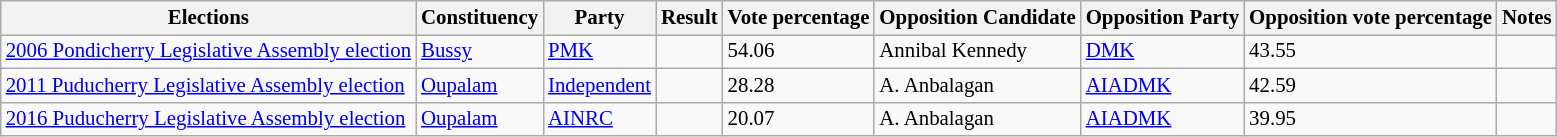<table class="sortable wikitable"style="font-size: 87%">
<tr>
<th>Elections</th>
<th>Constituency</th>
<th>Party</th>
<th>Result</th>
<th>Vote percentage</th>
<th>Opposition Candidate</th>
<th>Opposition Party</th>
<th>Opposition vote percentage</th>
<th>Notes</th>
</tr>
<tr>
<td><a href='#'>2006 Pondicherry Legislative Assembly election</a></td>
<td><a href='#'> Bussy</a></td>
<td><a href='#'>PMK</a></td>
<td></td>
<td>54.06</td>
<td>Annibal Kennedy</td>
<td><a href='#'>DMK</a></td>
<td>43.55</td>
<td></td>
</tr>
<tr>
<td><a href='#'>2011 Puducherry Legislative Assembly election</a></td>
<td><a href='#'>Oupalam</a></td>
<td><a href='#'>Independent</a></td>
<td></td>
<td>28.28</td>
<td>A. Anbalagan</td>
<td><a href='#'>AIADMK</a></td>
<td>42.59</td>
<td></td>
</tr>
<tr>
<td><a href='#'>2016 Puducherry Legislative Assembly election</a></td>
<td><a href='#'>Oupalam</a></td>
<td><a href='#'>AINRC</a></td>
<td></td>
<td>20.07</td>
<td>A. Anbalagan</td>
<td><a href='#'>AIADMK</a></td>
<td>39.95</td>
<td></td>
</tr>
</table>
